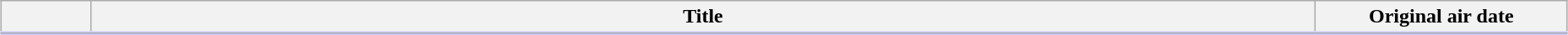<table class="plainrowheaders wikitable" style="width:98%; margin:auto;">
<tr style="border-bottom: 3px solid #CCF;">
<th style="width:4em;"></th>
<th>Title</th>
<th style="width:12em;">Original air date</th>
</tr>
<tr>
</tr>
</table>
